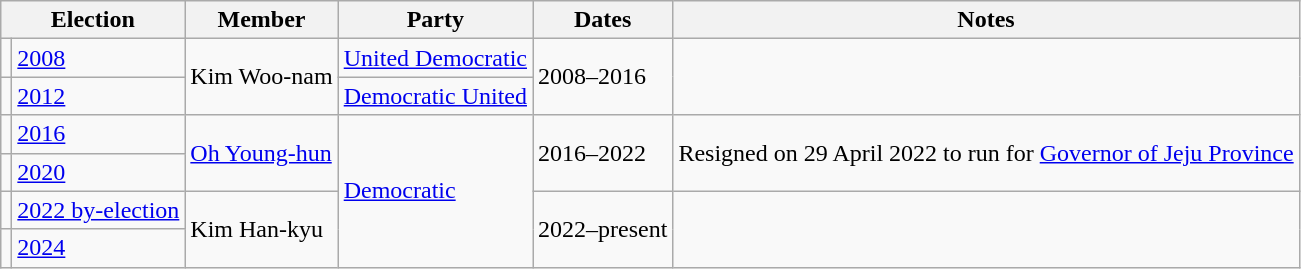<table class="wikitable">
<tr>
<th colspan="2">Election</th>
<th>Member</th>
<th>Party</th>
<th>Dates</th>
<th>Notes</th>
</tr>
<tr>
<td bgcolor=></td>
<td><a href='#'>2008</a></td>
<td rowspan="2">Kim Woo-nam</td>
<td><a href='#'>United Democratic</a></td>
<td rowspan="2">2008–2016</td>
<td rowspan="2"></td>
</tr>
<tr>
<td bgcolor=></td>
<td><a href='#'>2012</a></td>
<td><a href='#'>Democratic United</a></td>
</tr>
<tr>
<td bgcolor=></td>
<td><a href='#'>2016</a></td>
<td rowspan="2"><a href='#'>Oh Young-hun</a></td>
<td rowspan="4"><a href='#'>Democratic</a></td>
<td rowspan="2">2016–2022</td>
<td rowspan="2">Resigned on 29 April 2022 to run for <a href='#'>Governor of Jeju Province</a></td>
</tr>
<tr>
<td bgcolor=></td>
<td><a href='#'>2020</a></td>
</tr>
<tr>
<td bgcolor=></td>
<td><a href='#'>2022 by-election</a></td>
<td rowspan="2">Kim Han-kyu</td>
<td rowspan="2">2022–present</td>
<td rowspan="2"></td>
</tr>
<tr>
<td bgcolor=></td>
<td><a href='#'>2024</a></td>
</tr>
</table>
